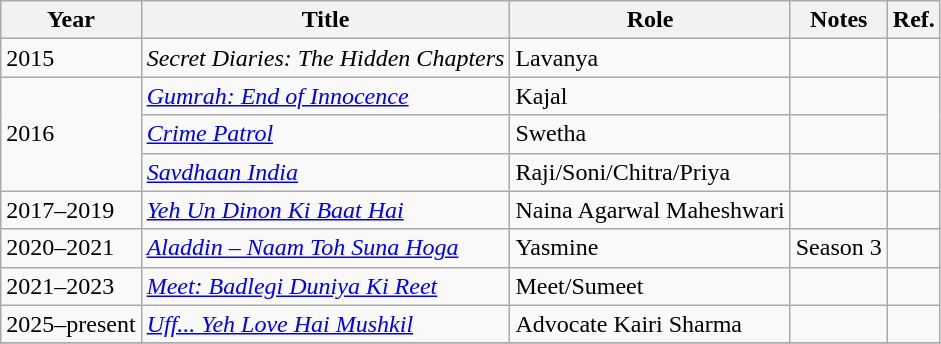<table class="wikitable sortable">
<tr>
<th>Year</th>
<th>Title</th>
<th>Role</th>
<th class="unsortable">Notes</th>
<th class="unsortable">Ref.</th>
</tr>
<tr>
<td>2015</td>
<td><em>Secret Diaries: The Hidden Chapters</em></td>
<td>Lavanya</td>
<td></td>
<td></td>
</tr>
<tr>
<td rowspan="3">2016</td>
<td><em><a href='#'>Gumrah: End of Innocence</a></em></td>
<td>Kajal</td>
<td></td>
<td rowspan="2"></td>
</tr>
<tr>
<td><em><a href='#'>Crime Patrol</a></em></td>
<td>Swetha</td>
<td></td>
</tr>
<tr>
<td><em><a href='#'>Savdhaan India</a></em></td>
<td>Raji/Soni/Chitra/Priya</td>
<td></td>
<td></td>
</tr>
<tr>
<td>2017–2019</td>
<td><em><a href='#'>Yeh Un Dinon Ki Baat Hai</a></em></td>
<td>Naina Agarwal Maheshwari</td>
<td></td>
<td></td>
</tr>
<tr>
<td>2020–2021</td>
<td><em><a href='#'>Aladdin – Naam Toh Suna Hoga</a></em></td>
<td>Yasmine</td>
<td>Season 3</td>
<td></td>
</tr>
<tr>
<td>2021–2023</td>
<td><em><a href='#'>Meet: Badlegi Duniya Ki Reet</a></em></td>
<td>Meet/Sumeet</td>
<td></td>
<td></td>
</tr>
<tr>
<td>2025–present</td>
<td><em><a href='#'>Uff... Yeh Love Hai Mushkil</a></em></td>
<td>Advocate Kairi Sharma</td>
<td></td>
<td></td>
</tr>
<tr>
</tr>
</table>
